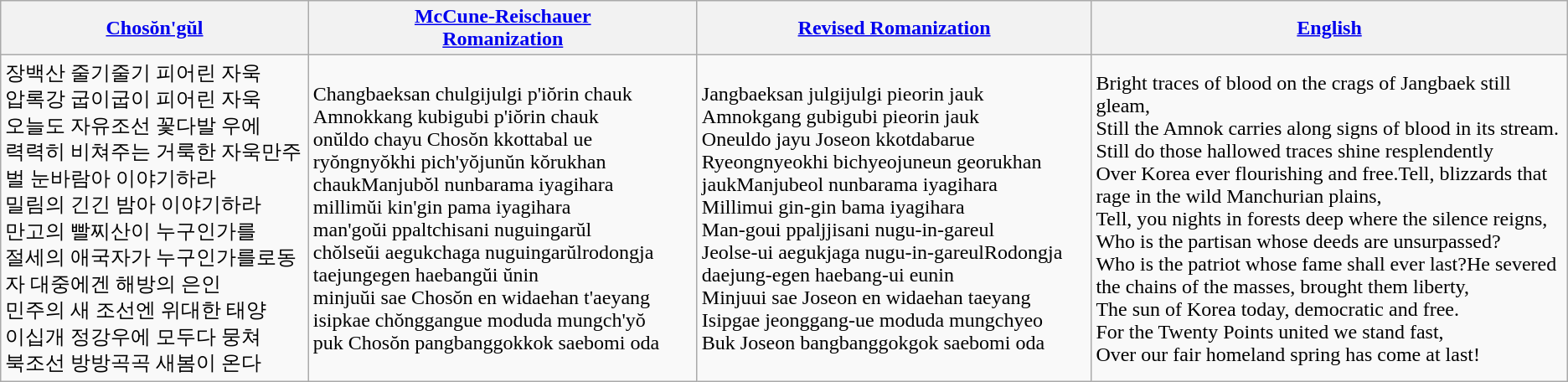<table class="wikitable">
<tr>
<th><a href='#'>Chosŏn'gŭl</a></th>
<th><a href='#'>McCune-Reischauer</a><br><a href='#'>Romanization</a></th>
<th><a href='#'>Revised Romanization</a></th>
<th><a href='#'>English</a></th>
</tr>
<tr>
<td>장백산 줄기줄기 피어린 자욱<br>압록강 굽이굽이 피어린 자욱<br>오늘도 자유조선 꽃다발 우에<br>력력히 비쳐주는 거룩한 자욱만주벌 눈바람아 이야기하라<br>밀림의 긴긴 밤아 이야기하라<br>만고의 빨찌산이 누구인가를<br>절세의 애국자가 누구인가를로동자 대중에겐 해방의 은인<br>민주의 새 조선엔 위대한 태양<br>이십개 정강우에 모두다 뭉쳐<br>북조선 방방곡곡 새봄이 온다</td>
<td>Changbaeksan chulgijulgi p'iŏrin chauk<br>Amnokkang kubigubi p'iŏrin chauk<br>onŭldo chayu Chosŏn kkottabal ue<br>ryŏngnyŏkhi pich'yŏjunŭn kŏrukhan chaukManjubŏl nunbarama iyagihara<br>millimŭi kin'gin pama iyagihara<br>man'goŭi ppaltchisani nuguingarŭl<br>chŏlseŭi aegukchaga nuguingarŭlrodongja taejungegen haebangŭi ŭnin<br>minjuŭi sae Chosŏn en widaehan t'aeyang<br>isipkae chŏnggangue moduda mungch'yŏ<br>puk Chosŏn pangbanggokkok saebomi oda</td>
<td>Jangbaeksan julgijulgi pieorin jauk<br>Amnokgang gubigubi pieorin jauk<br>Oneuldo jayu Joseon kkotdabarue<br>Ryeongnyeokhi bichyeojuneun georukhan jaukManjubeol nunbarama iyagihara<br>Millimui gin-gin bama iyagihara<br>Man-goui ppaljjisani nugu-in-gareul<br>Jeolse-ui aegukjaga nugu-in-gareulRodongja daejung-egen haebang-ui eunin<br>Minjuui sae Joseon en widaehan taeyang<br>Isipgae jeonggang-ue moduda mungchyeo<br>Buk Joseon bangbanggokgok saebomi oda</td>
<td>Bright traces of blood on the crags of Jangbaek still gleam,<br>Still the Amnok carries along signs of blood in its stream.<br>Still do those hallowed traces shine resplendently<br>Over Korea ever flourishing and free.Tell, blizzards that rage in the wild Manchurian plains,<br>Tell, you nights in forests deep where the silence reigns,<br>Who is the partisan whose deeds are unsurpassed?<br>Who is the patriot whose fame shall ever last?He severed the chains of the masses, brought them liberty,<br>The sun of Korea today, democratic and free.<br>For the Twenty Points united we stand fast,<br>Over our fair homeland spring has come at last!</td>
</tr>
</table>
